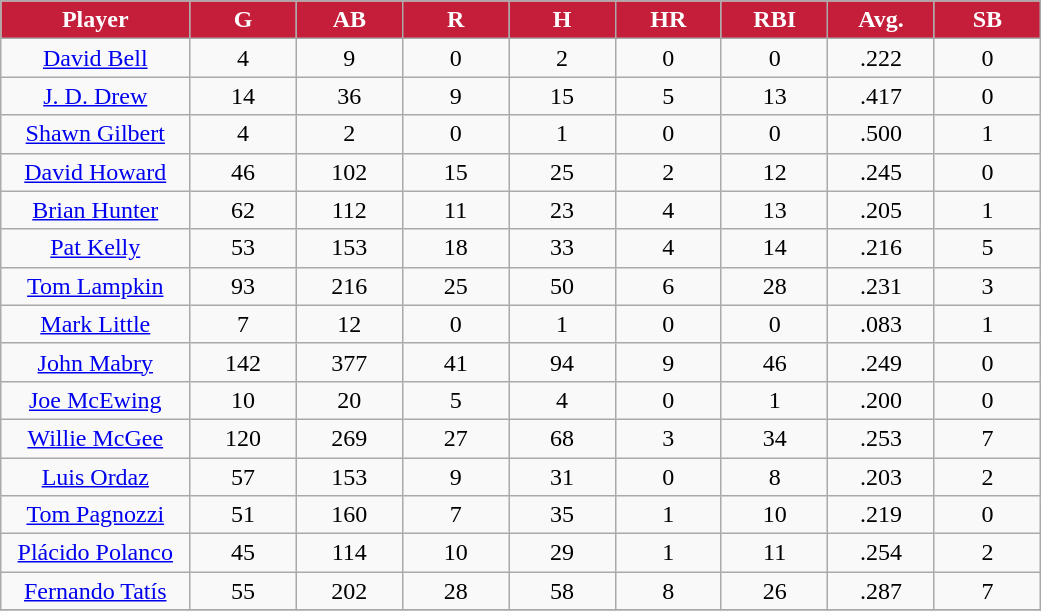<table class="wikitable sortable">
<tr>
<th style="background:#c41e3a;color:white;" width="16%">Player</th>
<th style="background:#c41e3a;color:white;" width="9%">G</th>
<th style="background:#c41e3a;color:white;" width="9%">AB</th>
<th style="background:#c41e3a;color:white;" width="9%">R</th>
<th style="background:#c41e3a;color:white;" width="9%">H</th>
<th style="background:#c41e3a;color:white;" width="9%">HR</th>
<th style="background:#c41e3a;color:white;" width="9%">RBI</th>
<th style="background:#c41e3a;color:white;" width="9%">Avg.</th>
<th style="background:#c41e3a;color:white;" width="9%">SB</th>
</tr>
<tr align="center">
<td><a href='#'>David Bell</a></td>
<td>4</td>
<td>9</td>
<td>0</td>
<td>2</td>
<td>0</td>
<td>0</td>
<td>.222</td>
<td>0</td>
</tr>
<tr align="center">
<td><a href='#'>J. D. Drew</a></td>
<td>14</td>
<td>36</td>
<td>9</td>
<td>15</td>
<td>5</td>
<td>13</td>
<td>.417</td>
<td>0</td>
</tr>
<tr align="center">
<td><a href='#'>Shawn Gilbert</a></td>
<td>4</td>
<td>2</td>
<td>0</td>
<td>1</td>
<td>0</td>
<td>0</td>
<td>.500</td>
<td>1</td>
</tr>
<tr align=center>
<td><a href='#'>David Howard</a></td>
<td>46</td>
<td>102</td>
<td>15</td>
<td>25</td>
<td>2</td>
<td>12</td>
<td>.245</td>
<td>0</td>
</tr>
<tr align=center>
<td><a href='#'>Brian Hunter</a></td>
<td>62</td>
<td>112</td>
<td>11</td>
<td>23</td>
<td>4</td>
<td>13</td>
<td>.205</td>
<td>1</td>
</tr>
<tr align="center">
<td><a href='#'>Pat Kelly</a></td>
<td>53</td>
<td>153</td>
<td>18</td>
<td>33</td>
<td>4</td>
<td>14</td>
<td>.216</td>
<td>5</td>
</tr>
<tr align="center">
<td><a href='#'>Tom Lampkin</a></td>
<td>93</td>
<td>216</td>
<td>25</td>
<td>50</td>
<td>6</td>
<td>28</td>
<td>.231</td>
<td>3</td>
</tr>
<tr align="center">
<td><a href='#'>Mark Little</a></td>
<td>7</td>
<td>12</td>
<td>0</td>
<td>1</td>
<td>0</td>
<td>0</td>
<td>.083</td>
<td>1</td>
</tr>
<tr align=center>
<td><a href='#'>John Mabry</a></td>
<td>142</td>
<td>377</td>
<td>41</td>
<td>94</td>
<td>9</td>
<td>46</td>
<td>.249</td>
<td>0</td>
</tr>
<tr align="center">
<td><a href='#'>Joe McEwing</a></td>
<td>10</td>
<td>20</td>
<td>5</td>
<td>4</td>
<td>0</td>
<td>1</td>
<td>.200</td>
<td>0</td>
</tr>
<tr align="center">
<td><a href='#'>Willie McGee</a></td>
<td>120</td>
<td>269</td>
<td>27</td>
<td>68</td>
<td>3</td>
<td>34</td>
<td>.253</td>
<td>7</td>
</tr>
<tr align="center">
<td><a href='#'>Luis Ordaz</a></td>
<td>57</td>
<td>153</td>
<td>9</td>
<td>31</td>
<td>0</td>
<td>8</td>
<td>.203</td>
<td>2</td>
</tr>
<tr align=center>
<td><a href='#'>Tom Pagnozzi</a></td>
<td>51</td>
<td>160</td>
<td>7</td>
<td>35</td>
<td>1</td>
<td>10</td>
<td>.219</td>
<td>0</td>
</tr>
<tr align="center">
<td><a href='#'>Plácido Polanco</a></td>
<td>45</td>
<td>114</td>
<td>10</td>
<td>29</td>
<td>1</td>
<td>11</td>
<td>.254</td>
<td>2</td>
</tr>
<tr align="center">
<td><a href='#'>Fernando Tatís</a></td>
<td>55</td>
<td>202</td>
<td>28</td>
<td>58</td>
<td>8</td>
<td>26</td>
<td>.287</td>
<td>7</td>
</tr>
<tr align="center">
</tr>
</table>
